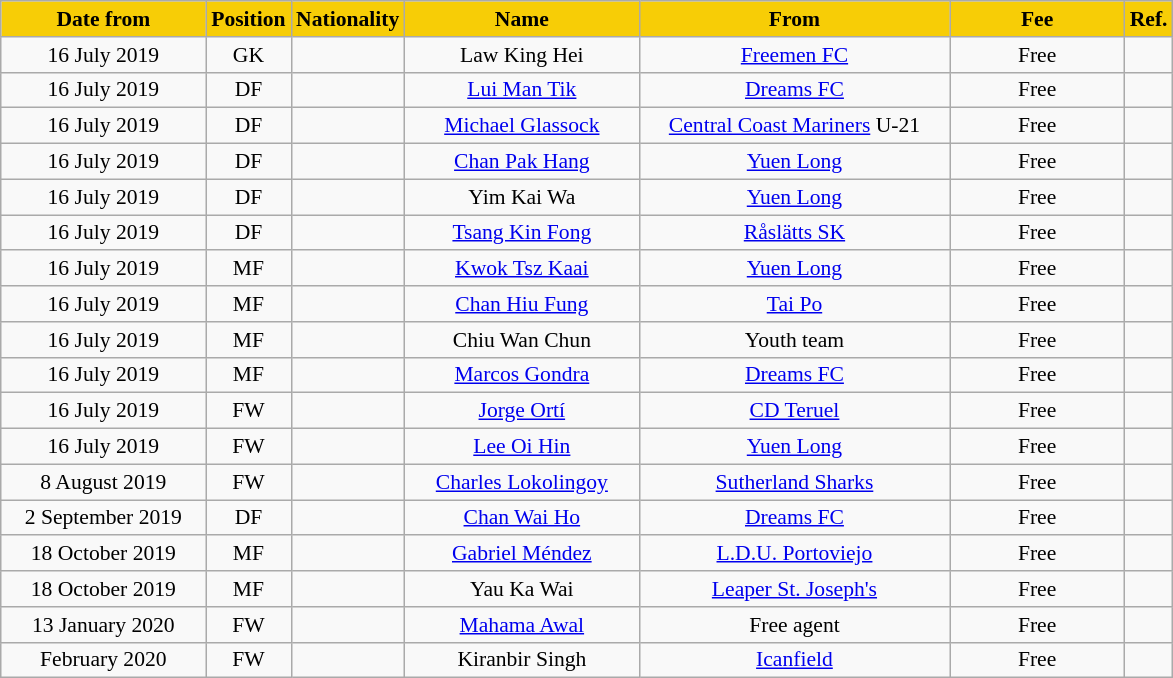<table class="wikitable"  style="text-align:center; font-size:90%;">
<tr>
<th style="background:#f7cd06; color:#000000; width:130px;">Date from</th>
<th style="background:#f7cd06; color:#000000; width:50px;">Position</th>
<th style="background:#f7cd06; color:#000000; width:50px;">Nationality</th>
<th style="background:#f7cd06; color:#000000; width:150px;">Name</th>
<th style="background:#f7cd06; color:#000000; width:200px;">From</th>
<th style="background:#f7cd06; color:#000000; width:110px;">Fee</th>
<th style="background:#f7cd06; color:#000000; width:25px;">Ref.</th>
</tr>
<tr>
<td>16 July 2019</td>
<td>GK</td>
<td></td>
<td>Law King Hei</td>
<td><a href='#'>Freemen FC</a></td>
<td>Free</td>
<td></td>
</tr>
<tr>
<td>16 July 2019</td>
<td>DF</td>
<td></td>
<td><a href='#'>Lui Man Tik</a></td>
<td><a href='#'>Dreams FC</a></td>
<td>Free</td>
<td></td>
</tr>
<tr>
<td>16 July 2019</td>
<td>DF</td>
<td></td>
<td><a href='#'>Michael Glassock</a></td>
<td> <a href='#'>Central Coast Mariners</a> U-21</td>
<td>Free</td>
<td></td>
</tr>
<tr>
<td>16 July 2019</td>
<td>DF</td>
<td></td>
<td><a href='#'>Chan Pak Hang</a></td>
<td><a href='#'>Yuen Long</a></td>
<td>Free</td>
<td></td>
</tr>
<tr>
<td>16 July 2019</td>
<td>DF</td>
<td></td>
<td>Yim Kai Wa</td>
<td><a href='#'>Yuen Long</a></td>
<td>Free</td>
<td></td>
</tr>
<tr>
<td>16 July 2019</td>
<td>DF</td>
<td></td>
<td><a href='#'>Tsang Kin Fong</a></td>
<td> <a href='#'>Råslätts SK</a></td>
<td>Free</td>
<td></td>
</tr>
<tr>
<td>16 July 2019</td>
<td>MF</td>
<td></td>
<td><a href='#'>Kwok Tsz Kaai</a></td>
<td><a href='#'>Yuen Long</a></td>
<td>Free</td>
<td></td>
</tr>
<tr>
<td>16 July 2019</td>
<td>MF</td>
<td></td>
<td><a href='#'>Chan Hiu Fung</a></td>
<td><a href='#'>Tai Po</a></td>
<td>Free</td>
<td></td>
</tr>
<tr>
<td>16 July 2019</td>
<td>MF</td>
<td></td>
<td>Chiu Wan Chun</td>
<td>Youth team</td>
<td>Free</td>
<td></td>
</tr>
<tr>
<td>16 July 2019</td>
<td>MF</td>
<td></td>
<td><a href='#'>Marcos Gondra</a></td>
<td><a href='#'>Dreams FC</a></td>
<td>Free</td>
<td></td>
</tr>
<tr>
<td>16 July 2019</td>
<td>FW</td>
<td></td>
<td><a href='#'>Jorge Ortí</a></td>
<td> <a href='#'>CD Teruel</a></td>
<td>Free</td>
<td></td>
</tr>
<tr>
<td>16 July 2019</td>
<td>FW</td>
<td></td>
<td><a href='#'>Lee Oi Hin</a></td>
<td><a href='#'>Yuen Long</a></td>
<td>Free</td>
<td></td>
</tr>
<tr>
<td>8 August 2019</td>
<td>FW</td>
<td></td>
<td><a href='#'>Charles Lokolingoy</a></td>
<td> <a href='#'>Sutherland Sharks</a></td>
<td>Free</td>
<td></td>
</tr>
<tr>
<td>2 September 2019</td>
<td>DF</td>
<td></td>
<td><a href='#'>Chan Wai Ho</a></td>
<td><a href='#'>Dreams FC</a></td>
<td>Free</td>
<td></td>
</tr>
<tr>
<td>18 October 2019</td>
<td>MF</td>
<td></td>
<td><a href='#'>Gabriel Méndez</a></td>
<td> <a href='#'>L.D.U. Portoviejo</a></td>
<td>Free</td>
<td></td>
</tr>
<tr>
<td>18 October 2019</td>
<td>MF</td>
<td></td>
<td>Yau Ka Wai</td>
<td><a href='#'>Leaper St. Joseph's</a></td>
<td>Free</td>
<td></td>
</tr>
<tr>
<td>13 January 2020</td>
<td>FW</td>
<td></td>
<td><a href='#'>Mahama Awal</a></td>
<td>Free agent</td>
<td>Free</td>
<td></td>
</tr>
<tr>
<td>February 2020</td>
<td>FW</td>
<td></td>
<td>Kiranbir Singh</td>
<td><a href='#'>Icanfield</a></td>
<td>Free</td>
<td></td>
</tr>
</table>
